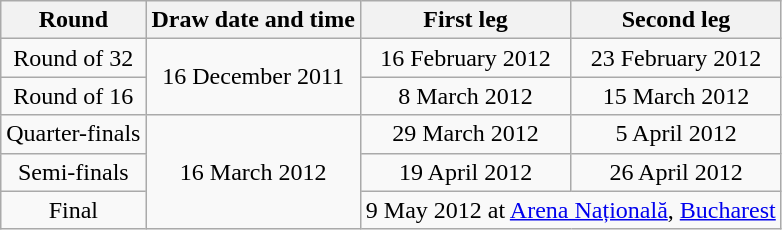<table class="wikitable" style="text-align:center">
<tr>
<th>Round</th>
<th>Draw date and time</th>
<th>First leg</th>
<th>Second leg</th>
</tr>
<tr>
<td>Round of 32</td>
<td rowspan=2>16 December 2011</td>
<td>16 February 2012</td>
<td>23 February 2012</td>
</tr>
<tr>
<td>Round of 16</td>
<td>8 March 2012</td>
<td>15 March 2012</td>
</tr>
<tr>
<td>Quarter-finals</td>
<td rowspan=3>16 March 2012</td>
<td>29 March 2012</td>
<td>5 April 2012</td>
</tr>
<tr>
<td>Semi-finals</td>
<td>19 April 2012</td>
<td>26 April 2012</td>
</tr>
<tr>
<td>Final</td>
<td colspan=2>9 May 2012 at <a href='#'>Arena Națională</a>, <a href='#'>Bucharest</a></td>
</tr>
</table>
